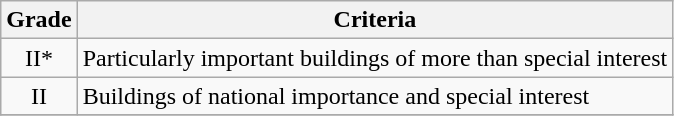<table class="wikitable" border="1">
<tr>
<th>Grade</th>
<th>Criteria</th>
</tr>
<tr>
<td align="center" >II*</td>
<td>Particularly important buildings of more than special interest</td>
</tr>
<tr>
<td align="center" >II</td>
<td>Buildings of national importance and special interest</td>
</tr>
<tr>
</tr>
</table>
